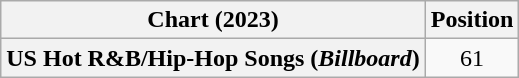<table class="wikitable plainrowheaders" style="text-align:center">
<tr>
<th scope="col">Chart (2023)</th>
<th scope="col">Position</th>
</tr>
<tr>
<th scope="row">US Hot R&B/Hip-Hop Songs (<em>Billboard</em>)</th>
<td>61</td>
</tr>
</table>
